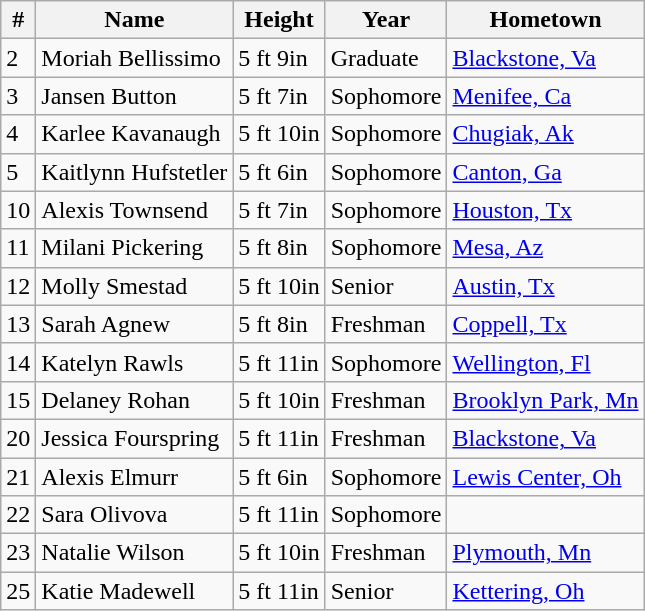<table class="wikitable">
<tr>
<th>#</th>
<th>Name</th>
<th>Height</th>
<th>Year</th>
<th>Hometown</th>
</tr>
<tr>
<td>2</td>
<td>Moriah Bellissimo</td>
<td>5 ft 9in</td>
<td>Graduate</td>
<td><a href='#'>Blackstone, Va</a></td>
</tr>
<tr>
<td>3</td>
<td>Jansen Button</td>
<td>5 ft 7in</td>
<td>Sophomore</td>
<td><a href='#'>Menifee, Ca</a></td>
</tr>
<tr>
<td>4</td>
<td>Karlee Kavanaugh</td>
<td>5 ft 10in</td>
<td>Sophomore</td>
<td><a href='#'>Chugiak, Ak</a></td>
</tr>
<tr>
<td>5</td>
<td>Kaitlynn Hufstetler</td>
<td>5 ft 6in</td>
<td>Sophomore</td>
<td><a href='#'>Canton, Ga</a></td>
</tr>
<tr>
<td>10</td>
<td>Alexis Townsend</td>
<td>5 ft 7in</td>
<td>Sophomore</td>
<td><a href='#'>Houston, Tx</a></td>
</tr>
<tr>
<td>11</td>
<td>Milani Pickering</td>
<td>5 ft 8in</td>
<td>Sophomore</td>
<td><a href='#'>Mesa, Az</a></td>
</tr>
<tr>
<td>12</td>
<td>Molly Smestad</td>
<td>5 ft 10in</td>
<td>Senior</td>
<td><a href='#'>Austin, Tx</a></td>
</tr>
<tr>
<td>13</td>
<td>Sarah Agnew</td>
<td>5 ft 8in</td>
<td>Freshman</td>
<td><a href='#'>Coppell, Tx</a></td>
</tr>
<tr>
<td>14</td>
<td>Katelyn Rawls</td>
<td>5 ft 11in</td>
<td>Sophomore</td>
<td><a href='#'>Wellington, Fl</a></td>
</tr>
<tr>
<td>15</td>
<td>Delaney Rohan</td>
<td>5 ft 10in</td>
<td>Freshman</td>
<td><a href='#'>Brooklyn Park, Mn</a></td>
</tr>
<tr>
<td>20</td>
<td>Jessica Fourspring</td>
<td>5 ft 11in</td>
<td>Freshman</td>
<td><a href='#'>Blackstone, Va</a></td>
</tr>
<tr>
<td>21</td>
<td>Alexis Elmurr</td>
<td>5 ft 6in</td>
<td>Sophomore</td>
<td><a href='#'>Lewis Center, Oh</a></td>
</tr>
<tr>
<td>22</td>
<td>Sara Olivova</td>
<td>5 ft 11in</td>
<td>Sophomore</td>
<td></td>
</tr>
<tr>
<td>23</td>
<td>Natalie Wilson</td>
<td>5 ft 10in</td>
<td>Freshman</td>
<td><a href='#'>Plymouth, Mn</a></td>
</tr>
<tr>
<td>25</td>
<td>Katie Madewell</td>
<td>5 ft 11in</td>
<td>Senior</td>
<td><a href='#'>Kettering, Oh</a></td>
</tr>
</table>
